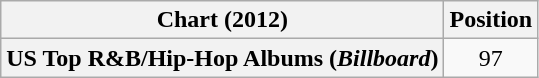<table class="wikitable plainrowheaders" style="text-align:center">
<tr>
<th scope="col">Chart (2012)</th>
<th scope="col">Position</th>
</tr>
<tr>
<th scope="row">US Top R&B/Hip-Hop Albums (<em>Billboard</em>)</th>
<td>97</td>
</tr>
</table>
